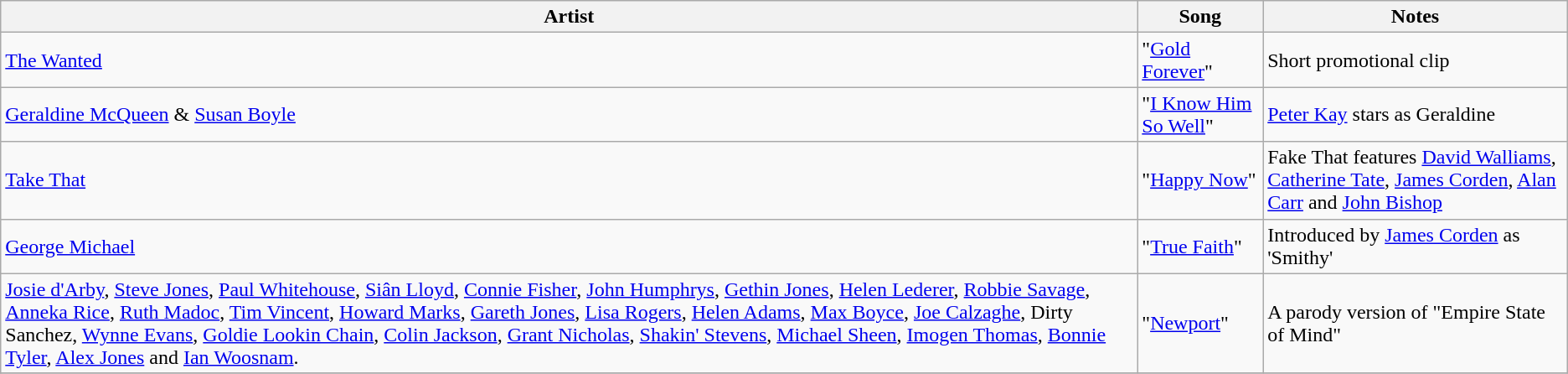<table class="wikitable" border="1">
<tr>
<th>Artist</th>
<th>Song</th>
<th>Notes</th>
</tr>
<tr>
<td><a href='#'>The Wanted</a></td>
<td>"<a href='#'>Gold Forever</a>"</td>
<td>Short promotional clip</td>
</tr>
<tr>
<td><a href='#'>Geraldine McQueen</a> & <a href='#'>Susan Boyle</a></td>
<td>"<a href='#'>I Know Him So Well</a>"</td>
<td><a href='#'>Peter Kay</a> stars as Geraldine</td>
</tr>
<tr>
<td><a href='#'>Take That</a></td>
<td>"<a href='#'>Happy Now</a>"</td>
<td>Fake That features <a href='#'>David Walliams</a>, <a href='#'>Catherine Tate</a>, <a href='#'>James Corden</a>, <a href='#'>Alan Carr</a> and <a href='#'>John Bishop</a></td>
</tr>
<tr>
<td><a href='#'>George Michael</a></td>
<td>"<a href='#'>True Faith</a>"</td>
<td>Introduced by <a href='#'>James Corden</a> as 'Smithy'</td>
</tr>
<tr>
<td><a href='#'>Josie d'Arby</a>, <a href='#'>Steve Jones</a>, <a href='#'>Paul Whitehouse</a>, <a href='#'>Siân Lloyd</a>, <a href='#'>Connie Fisher</a>, <a href='#'>John Humphrys</a>, <a href='#'>Gethin Jones</a>, <a href='#'>Helen Lederer</a>, <a href='#'>Robbie Savage</a>, <a href='#'>Anneka Rice</a>, <a href='#'>Ruth Madoc</a>, <a href='#'>Tim Vincent</a>, <a href='#'>Howard Marks</a>, <a href='#'>Gareth Jones</a>, <a href='#'>Lisa Rogers</a>, <a href='#'>Helen Adams</a>, <a href='#'>Max Boyce</a>, <a href='#'>Joe Calzaghe</a>, Dirty Sanchez, <a href='#'>Wynne Evans</a>, <a href='#'>Goldie Lookin Chain</a>, <a href='#'>Colin Jackson</a>, <a href='#'>Grant Nicholas</a>, <a href='#'>Shakin' Stevens</a>, <a href='#'>Michael Sheen</a>, <a href='#'>Imogen Thomas</a>, <a href='#'>Bonnie Tyler</a>, <a href='#'>Alex Jones</a> and <a href='#'>Ian Woosnam</a>.</td>
<td>"<a href='#'>Newport</a>"</td>
<td>A parody version of "Empire State of Mind"</td>
</tr>
<tr>
</tr>
</table>
